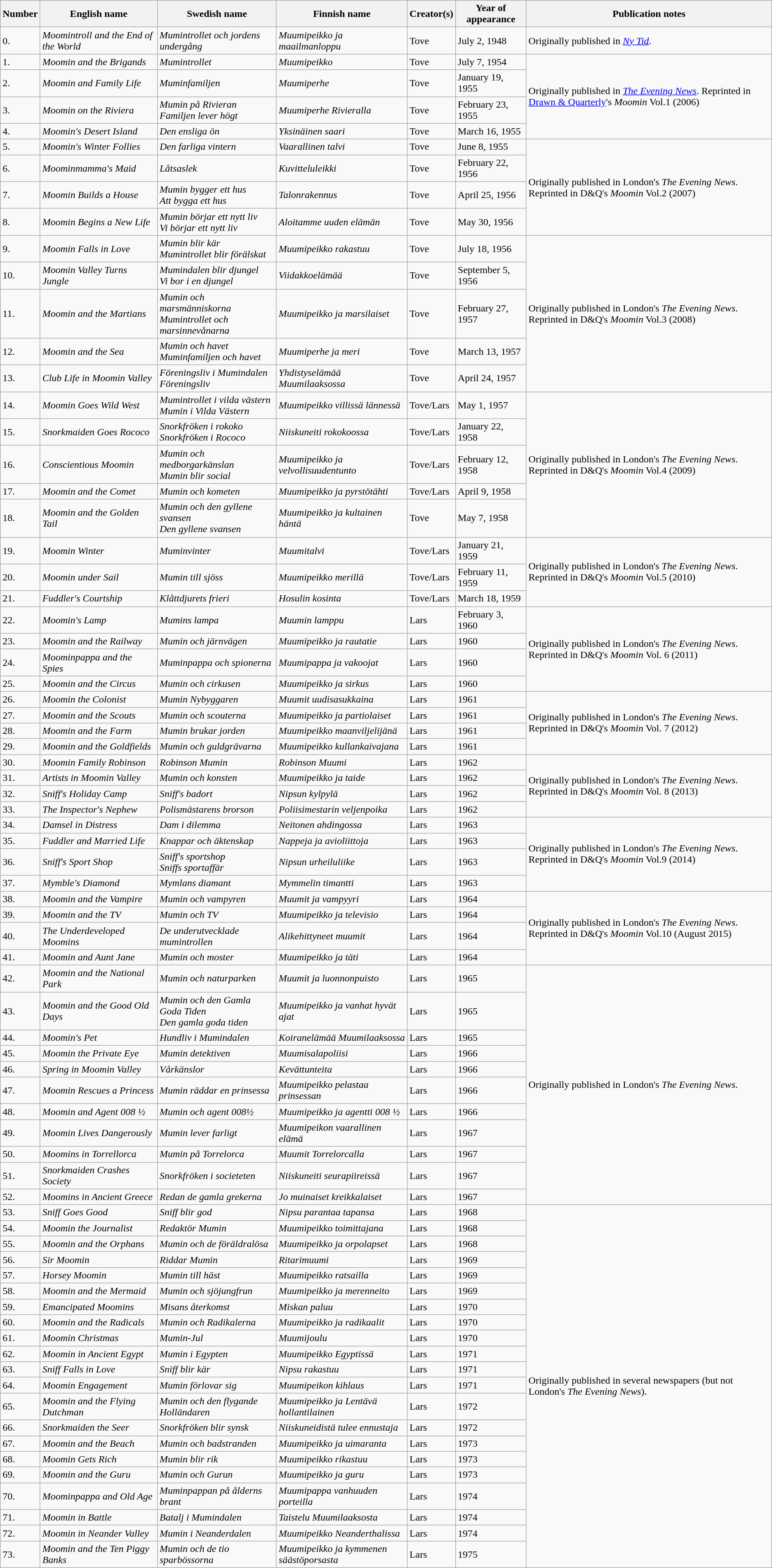<table class="wikitable">
<tr>
<th>Number</th>
<th>English name</th>
<th>Swedish name</th>
<th>Finnish name</th>
<th>Creator(s)</th>
<th>Year of appearance</th>
<th>Publication notes</th>
</tr>
<tr>
<td>0.</td>
<td><em>Moomintroll and the End of the World</em></td>
<td><em>Mumintrollet och jordens undergång</em></td>
<td><em>Muumipeikko ja maailmanloppu</em></td>
<td>Tove</td>
<td>July 2, 1948</td>
<td>Originally published in <em><a href='#'>Ny Tid</a></em>.</td>
</tr>
<tr>
<td>1.</td>
<td><em>Moomin and the Brigands</em></td>
<td><em>Mumintrollet</em></td>
<td><em>Muumipeikko</em></td>
<td>Tove</td>
<td>July 7, 1954</td>
<td rowspan = "4">Originally published in <em><a href='#'>The Evening News</a></em>. Reprinted in <a href='#'>Drawn & Quarterly</a>'s <em>Moomin</em> Vol.1 (2006) </td>
</tr>
<tr>
<td>2.</td>
<td><em>Moomin and Family Life</em></td>
<td><em>Muminfamiljen</em></td>
<td><em>Muumiperhe</em></td>
<td>Tove</td>
<td>January 19, 1955</td>
</tr>
<tr>
<td>3.</td>
<td><em>Moomin on the Riviera</em></td>
<td><em>Mumin på Rivieran</em><br><em>Familjen lever högt</em></td>
<td><em>Muumiperhe Rivieralla</em></td>
<td>Tove</td>
<td>February 23, 1955</td>
</tr>
<tr>
<td>4.</td>
<td><em>Moomin's Desert Island</em></td>
<td><em>Den ensliga ön</em></td>
<td><em>Yksinäinen saari</em></td>
<td>Tove</td>
<td>March 16, 1955</td>
</tr>
<tr>
<td>5.</td>
<td><em>Moomin's Winter Follies</em></td>
<td><em>Den farliga vintern</em></td>
<td><em>Vaarallinen talvi</em></td>
<td>Tove</td>
<td>June 8, 1955</td>
<td rowspan = "4">Originally published in London's <em>The Evening News</em>. Reprinted in D&Q's <em>Moomin</em> Vol.2 (2007) </td>
</tr>
<tr>
<td>6.</td>
<td><em>Moominmamma's Maid</em></td>
<td><em>Låtsaslek</em></td>
<td><em>Kuvitteluleikki</em></td>
<td>Tove</td>
<td>February 22, 1956</td>
</tr>
<tr>
<td>7.</td>
<td><em>Moomin Builds a House</em></td>
<td><em>Mumin bygger ett hus</em><br><em>Att bygga ett hus</em></td>
<td><em>Talonrakennus</em></td>
<td>Tove</td>
<td>April 25, 1956</td>
</tr>
<tr>
<td>8.</td>
<td><em>Moomin Begins a New Life</em></td>
<td><em>Mumin börjar ett nytt liv</em><br><em>Vi börjar ett nytt liv</em></td>
<td><em>Aloitamme uuden elämän</em></td>
<td>Tove</td>
<td>May 30, 1956</td>
</tr>
<tr>
<td>9.</td>
<td><em>Moomin Falls in Love</em></td>
<td><em>Mumin blir kär</em><br><em>Mumintrollet blir förälskat</em></td>
<td><em>Muumipeikko rakastuu</em></td>
<td>Tove</td>
<td>July 18, 1956</td>
<td rowspan = "5">Originally published in London's <em>The Evening News</em>. Reprinted in D&Q's <em>Moomin</em> Vol.3 (2008) </td>
</tr>
<tr>
<td>10.</td>
<td><em>Moomin Valley Turns Jungle</em></td>
<td><em>Mumindalen blir djungel</em><br><em>Vi bor i en djungel</em></td>
<td><em>Viidakkoelämää</em></td>
<td>Tove</td>
<td>September 5, 1956</td>
</tr>
<tr>
<td>11.</td>
<td><em>Moomin and the Martians</em></td>
<td><em>Mumin och marsmänniskorna</em><br><em>Mumintrollet och marsinnevånarna</em></td>
<td><em>Muumipeikko ja marsilaiset</em></td>
<td>Tove</td>
<td>February 27, 1957</td>
</tr>
<tr>
<td>12.</td>
<td><em>Moomin and the Sea</em></td>
<td><em>Mumin och havet</em><br><em>Muminfamiljen och havet</em></td>
<td><em>Muumiperhe ja meri</em></td>
<td>Tove</td>
<td>March 13, 1957</td>
</tr>
<tr>
<td>13.</td>
<td><em>Club Life in Moomin Valley</em></td>
<td><em>Föreningsliv i Mumindalen</em><br><em>Föreningsliv</em></td>
<td><em>Yhdistyselämää Muumilaaksossa</em></td>
<td>Tove</td>
<td>April 24, 1957</td>
</tr>
<tr>
<td>14.</td>
<td><em>Moomin Goes Wild West</em></td>
<td><em>Mumintrollet i vilda västern</em><br><em>Mumin i Vilda Västern</em></td>
<td><em>Muumipeikko villissä lännessä</em></td>
<td>Tove/Lars</td>
<td>May 1, 1957</td>
<td rowspan = "5">Originally published in London's <em>The Evening News</em>. Reprinted in D&Q's <em>Moomin</em> Vol.4 (2009) </td>
</tr>
<tr>
<td>15.</td>
<td><em>Snorkmaiden Goes Rococo</em></td>
<td><em>Snorkfröken i rokoko</em><br><em>Snorkfröken i Rococo</em></td>
<td><em>Niiskuneiti rokokoossa</em></td>
<td>Tove/Lars</td>
<td>January 22, 1958</td>
</tr>
<tr>
<td>16.</td>
<td><em>Conscientious Moomin</em></td>
<td><em>Mumin och medborgarkänslan</em><br><em>Mumin blir social</em></td>
<td><em>Muumipeikko ja velvollisuudentunto</em></td>
<td>Tove/Lars</td>
<td>February 12, 1958</td>
</tr>
<tr>
<td>17.</td>
<td><em>Moomin and the Comet</em></td>
<td><em>Mumin och kometen</em></td>
<td><em>Muumipeikko ja pyrstötähti</em></td>
<td>Tove/Lars</td>
<td>April 9, 1958</td>
</tr>
<tr>
<td>18.</td>
<td><em>Moomin and the Golden Tail</em></td>
<td><em>Mumin och den gyllene svansen</em><br><em>Den gyllene svansen</em></td>
<td><em>Muumipeikko ja kultainen häntä</em></td>
<td>Tove</td>
<td>May 7, 1958</td>
</tr>
<tr>
<td>19.</td>
<td><em>Moomin Winter</em></td>
<td><em>Muminvinter</em></td>
<td><em>Muumitalvi</em></td>
<td>Tove/Lars</td>
<td>January 21, 1959</td>
<td rowspan = "3">Originally published in London's <em>The Evening News</em>. Reprinted in D&Q's <em>Moomin</em> Vol.5 (2010) </td>
</tr>
<tr>
<td>20.</td>
<td><em>Moomin under Sail</em></td>
<td><em>Mumin till sjöss</em></td>
<td><em>Muumipeikko merillä</em></td>
<td>Tove/Lars</td>
<td>February 11, 1959</td>
</tr>
<tr>
<td>21.</td>
<td><em>Fuddler's Courtship</em></td>
<td><em>Klåttdjurets frieri</em></td>
<td><em>Hosulin kosinta</em></td>
<td>Tove/Lars</td>
<td>March 18, 1959</td>
</tr>
<tr>
<td>22.</td>
<td><em>Moomin's Lamp</em></td>
<td><em>Mumins lampa</em></td>
<td><em>Muumin lamppu</em></td>
<td>Lars</td>
<td>February 3, 1960</td>
<td rowspan = "4">Originally published in London's <em>The Evening News</em>. Reprinted in D&Q's <em>Moomin</em> Vol. 6 (2011) </td>
</tr>
<tr>
<td>23.</td>
<td><em>Moomin and the Railway</em></td>
<td><em>Mumin och järnvägen</em></td>
<td><em>Muumipeikko ja rautatie</em></td>
<td>Lars</td>
<td>1960</td>
</tr>
<tr>
<td>24.</td>
<td><em>Moominpappa and the Spies</em></td>
<td><em>Muminpappa och spionerna</em></td>
<td><em>Muumipappa ja vakoojat</em></td>
<td>Lars</td>
<td>1960</td>
</tr>
<tr>
<td>25.</td>
<td><em>Moomin and the Circus</em></td>
<td><em>Mumin och cirkusen</em></td>
<td><em>Muumipeikko ja sirkus</em></td>
<td>Lars</td>
<td>1960</td>
</tr>
<tr>
<td>26.</td>
<td><em>Moomin the Colonist</em></td>
<td><em>Mumin Nybyggaren</em></td>
<td><em>Muumit uudisasukkaina</em></td>
<td>Lars</td>
<td>1961</td>
<td rowspan = "4">Originally published in London's <em>The Evening News</em>. Reprinted in D&Q's <em>Moomin</em> Vol. 7 (2012) </td>
</tr>
<tr>
<td>27.</td>
<td><em>Moomin and the Scouts</em></td>
<td><em>Mumin och scouterna</em></td>
<td><em>Muumipeikko ja partiolaiset</em></td>
<td>Lars</td>
<td>1961</td>
</tr>
<tr>
<td>28.</td>
<td><em>Moomin and the Farm</em></td>
<td><em>Mumin brukar jorden</em></td>
<td><em>Muumipeikko maanviljelijänä</em></td>
<td>Lars</td>
<td>1961</td>
</tr>
<tr>
<td>29.</td>
<td><em>Moomin and the Goldfields</em></td>
<td><em>Mumin och guldgrävarna</em></td>
<td><em>Muumipeikko kullankaivajana</em></td>
<td>Lars</td>
<td>1961</td>
</tr>
<tr>
<td>30.</td>
<td><em>Moomin Family Robinson</em></td>
<td><em>Robinson Mumin</em></td>
<td><em>Robinson Muumi</em></td>
<td>Lars</td>
<td>1962</td>
<td rowspan = "4">Originally published in London's <em>The Evening News</em>. Reprinted in D&Q's <em>Moomin</em> Vol. 8 (2013) </td>
</tr>
<tr>
<td>31.</td>
<td><em>Artists in Moomin Valley</em></td>
<td><em>Mumin och konsten</em></td>
<td><em>Muumipeikko ja taide</em></td>
<td>Lars</td>
<td>1962</td>
</tr>
<tr>
<td>32.</td>
<td><em>Sniff's Holiday Camp</em></td>
<td><em>Sniff's badort</em></td>
<td><em>Nipsun kylpylä</em></td>
<td>Lars</td>
<td>1962</td>
</tr>
<tr>
<td>33.</td>
<td><em>The Inspector's Nephew</em></td>
<td><em>Polismästarens brorson</em></td>
<td><em>Poliisimestarin veljenpoika</em></td>
<td>Lars</td>
<td>1962</td>
</tr>
<tr>
<td>34.</td>
<td><em>Damsel in Distress</em></td>
<td><em>Dam i dilemma</em></td>
<td><em>Neitonen ahdingossa</em></td>
<td>Lars</td>
<td>1963</td>
<td rowspan = "4">Originally published in London's <em>The Evening News</em>. Reprinted in D&Q's <em>Moomin</em> Vol.9 (2014) </td>
</tr>
<tr>
<td>35.</td>
<td><em>Fuddler and Married Life</em></td>
<td><em>Knappar och äktenskap</em></td>
<td><em>Nappeja ja avioliittoja</em></td>
<td>Lars</td>
<td>1963</td>
</tr>
<tr>
<td>36.</td>
<td><em>Sniff's Sport Shop</em></td>
<td><em>Sniff's sportshop</em><br><em>Sniffs sportaffär</em></td>
<td><em>Nipsun urheiluliike</em></td>
<td>Lars</td>
<td>1963</td>
</tr>
<tr>
<td>37.</td>
<td><em>Mymble's Diamond</em></td>
<td><em>Mymlans diamant</em></td>
<td><em>Mymmelin timantti</em></td>
<td>Lars</td>
<td>1963</td>
</tr>
<tr>
<td>38.</td>
<td><em>Moomin and the Vampire</em></td>
<td><em>Mumin och vampyren</em></td>
<td><em>Muumit ja vampyyri</em></td>
<td>Lars</td>
<td>1964</td>
<td rowspan = "4">Originally published in London's <em>The Evening News</em>. Reprinted in D&Q's <em>Moomin</em> Vol.10 (August 2015)  </td>
</tr>
<tr>
<td>39.</td>
<td><em>Moomin and the TV</em></td>
<td><em>Mumin och TV</em></td>
<td><em>Muumipeikko ja televisio</em></td>
<td>Lars</td>
<td>1964</td>
</tr>
<tr>
<td>40.</td>
<td><em>The Underdeveloped Moomins</em></td>
<td><em>De underutvecklade mumintrollen</em></td>
<td><em>Alikehittyneet muumit</em></td>
<td>Lars</td>
<td>1964</td>
</tr>
<tr>
<td>41.</td>
<td><em>Moomin and Aunt Jane</em></td>
<td><em>Mumin och moster</em></td>
<td><em>Muumipeikko ja täti</em></td>
<td>Lars</td>
<td>1964</td>
</tr>
<tr>
<td>42.</td>
<td><em>Moomin and the National Park</em></td>
<td><em>Mumin och naturparken</em></td>
<td><em>Muumit ja luonnonpuisto</em></td>
<td>Lars</td>
<td>1965</td>
<td rowspan = "11">Originally published in London's <em>The Evening News</em>.</td>
</tr>
<tr>
<td>43.</td>
<td><em>Moomin and the Good Old Days</em></td>
<td><em>Mumin och den Gamla Goda Tiden</em><br><em>Den gamla goda tiden</em></td>
<td><em>Muumipeikko ja vanhat hyvät ajat</em></td>
<td>Lars</td>
<td>1965</td>
</tr>
<tr>
<td>44.</td>
<td><em>Moomin's Pet</em></td>
<td><em>Hundliv i Mumindalen</em></td>
<td><em>Koiranelämää Muumilaaksossa</em></td>
<td>Lars</td>
<td>1965</td>
</tr>
<tr>
<td>45.</td>
<td><em>Moomin the Private Eye</em></td>
<td><em>Mumin detektiven</em></td>
<td><em>Muumisalapoliisi</em></td>
<td>Lars</td>
<td>1966</td>
</tr>
<tr>
<td>46.</td>
<td><em>Spring in Moomin Valley</em></td>
<td><em>Vårkänslor</em></td>
<td><em>Kevättunteita</em></td>
<td>Lars</td>
<td>1966</td>
</tr>
<tr>
<td>47.</td>
<td><em>Moomin Rescues a Princess</em></td>
<td><em>Mumin räddar en prinsessa</em></td>
<td><em>Muumipeikko pelastaa prinsessan</em></td>
<td>Lars</td>
<td>1966</td>
</tr>
<tr>
<td>48.</td>
<td><em>Moomin and Agent 008 ½</em></td>
<td><em>Mumin och agent 008½</em></td>
<td><em>Muumipeikko ja agentti 008 ½</em></td>
<td>Lars</td>
<td>1966</td>
</tr>
<tr>
<td>49.</td>
<td><em>Moomin Lives Dangerously</em></td>
<td><em>Mumin lever farligt</em></td>
<td><em>Muumipeikon vaarallinen elämä</em></td>
<td>Lars</td>
<td>1967</td>
</tr>
<tr>
<td>50.</td>
<td><em>Moomins in Torrellorca</em></td>
<td><em>Mumin på Torrelorca</em></td>
<td><em>Muumit Torrelorcalla</em></td>
<td>Lars</td>
<td>1967</td>
</tr>
<tr>
<td>51.</td>
<td><em>Snorkmaiden Crashes Society</em></td>
<td><em>Snorkfröken i societeten</em></td>
<td><em>Niiskuneiti seurapiireissä</em></td>
<td>Lars</td>
<td>1967</td>
</tr>
<tr>
<td>52.</td>
<td><em>Moomins in Ancient Greece</em></td>
<td><em>Redan de gamla grekerna</em></td>
<td><em>Jo muinaiset kreikkalaiset</em></td>
<td>Lars</td>
<td>1967</td>
</tr>
<tr>
<td>53.</td>
<td><em>Sniff Goes Good</em></td>
<td><em>Sniff blir god</em></td>
<td><em>Nipsu parantaa tapansa</em></td>
<td>Lars</td>
<td>1968</td>
<td rowspan = "21">Originally published in several newspapers (but not London's <em>The Evening News</em>).</td>
</tr>
<tr>
<td>54.</td>
<td><em>Moomin the Journalist</em></td>
<td><em>Redaktör Mumin</em></td>
<td><em>Muumipeikko toimittajana</em></td>
<td>Lars</td>
<td>1968</td>
</tr>
<tr>
<td>55.</td>
<td><em>Moomin and the Orphans</em></td>
<td><em>Mumin och de föräldralösa</em></td>
<td><em>Muumipeikko ja orpolapset</em></td>
<td>Lars</td>
<td>1968</td>
</tr>
<tr>
<td>56.</td>
<td><em>Sir Moomin</em></td>
<td><em>Riddar Mumin</em></td>
<td><em>Ritarimuumi</em></td>
<td>Lars</td>
<td>1969</td>
</tr>
<tr>
<td>57.</td>
<td><em>Horsey Moomin</em></td>
<td><em>Mumin till häst</em></td>
<td><em>Muumipeikko ratsailla</em></td>
<td>Lars</td>
<td>1969</td>
</tr>
<tr>
<td>58.</td>
<td><em>Moomin and the Mermaid</em></td>
<td><em>Mumin och sjöjungfrun</em></td>
<td><em>Muumipeikko ja merenneito</em></td>
<td>Lars</td>
<td>1969</td>
</tr>
<tr>
<td>59.</td>
<td><em>Emancipated Moomins</em></td>
<td><em>Misans återkomst</em></td>
<td><em>Miskan paluu</em></td>
<td>Lars</td>
<td>1970</td>
</tr>
<tr>
<td>60.</td>
<td><em>Moomin and the Radicals</em></td>
<td><em>Mumin och Radikalerna</em></td>
<td><em>Muumipeikko ja radikaalit</em></td>
<td>Lars</td>
<td>1970</td>
</tr>
<tr>
<td>61.</td>
<td><em>Moomin Christmas</em></td>
<td><em>Mumin-Jul</em></td>
<td><em>Muumijoulu</em></td>
<td>Lars</td>
<td>1970</td>
</tr>
<tr>
<td>62.</td>
<td><em>Moomin in Ancient Egypt</em></td>
<td><em>Mumin i Egypten</em></td>
<td><em>Muumipeikko Egyptissä</em></td>
<td>Lars</td>
<td>1971</td>
</tr>
<tr>
<td>63.</td>
<td><em>Sniff Falls in Love</em></td>
<td><em>Sniff blir kär</em></td>
<td><em>Nipsu rakastuu</em></td>
<td>Lars</td>
<td>1971</td>
</tr>
<tr>
<td>64.</td>
<td><em>Moomin Engagement</em></td>
<td><em>Mumin förlovar sig</em></td>
<td><em>Muumipeikon kihlaus</em></td>
<td>Lars</td>
<td>1971</td>
</tr>
<tr>
<td>65.</td>
<td><em>Moomin and the Flying Dutchman</em></td>
<td><em>Mumin och den flygande Holländaren</em></td>
<td><em>Muumipeikko ja Lentävä hollantilainen</em></td>
<td>Lars</td>
<td>1972</td>
</tr>
<tr>
<td>66.</td>
<td><em>Snorkmaiden the Seer</em></td>
<td><em>Snorkfröken blir synsk</em></td>
<td><em>Niiskuneidistä tulee ennustaja</em></td>
<td>Lars</td>
<td>1972</td>
</tr>
<tr>
<td>67.</td>
<td><em>Moomin and the Beach</em></td>
<td><em>Mumin och badstranden</em></td>
<td><em>Muumipeikko ja uimaranta</em></td>
<td>Lars</td>
<td>1973</td>
</tr>
<tr>
<td>68.</td>
<td><em>Moomin Gets Rich</em></td>
<td><em>Mumin blir rik</em></td>
<td><em>Muumipeikko rikastuu</em></td>
<td>Lars</td>
<td>1973</td>
</tr>
<tr>
<td>69.</td>
<td><em>Moomin and the Guru</em></td>
<td><em>Mumin och Gurun</em></td>
<td><em>Muumipeikko ja guru</em></td>
<td>Lars</td>
<td>1973</td>
</tr>
<tr>
<td>70.</td>
<td><em>Moominpappa and Old Age</em></td>
<td><em>Muminpappan på ålderns brant</em></td>
<td><em>Muumipappa vanhuuden porteilla</em></td>
<td>Lars</td>
<td>1974</td>
</tr>
<tr>
<td>71.</td>
<td><em>Moomin in Battle</em></td>
<td><em>Batalj i Mumindalen</em></td>
<td><em>Taistelu Muumilaaksosta</em></td>
<td>Lars</td>
<td>1974</td>
</tr>
<tr>
<td>72.</td>
<td><em>Moomin in Neander Valley</em></td>
<td><em>Mumin i Neanderdalen</em></td>
<td><em>Muumipeikko Neanderthalissa</em></td>
<td>Lars</td>
<td>1974</td>
</tr>
<tr>
<td>73.</td>
<td><em>Moomin and the Ten Piggy Banks</em></td>
<td><em>Mumin och de tio sparbössorna</em></td>
<td><em>Muumipeikko ja kymmenen säästöporsasta</em></td>
<td>Lars</td>
<td>1975</td>
</tr>
</table>
